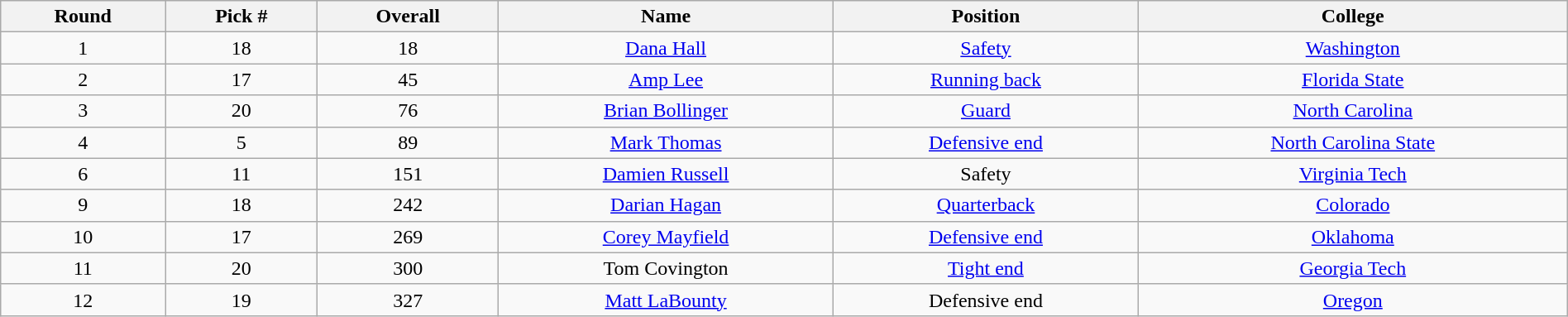<table class="wikitable sortable sortable" style="width: 100%; text-align:center">
<tr>
<th>Round</th>
<th>Pick #</th>
<th>Overall</th>
<th>Name</th>
<th>Position</th>
<th>College</th>
</tr>
<tr>
<td>1</td>
<td>18</td>
<td>18</td>
<td><a href='#'>Dana Hall</a></td>
<td><a href='#'>Safety</a></td>
<td><a href='#'>Washington</a></td>
</tr>
<tr>
<td>2</td>
<td>17</td>
<td>45</td>
<td><a href='#'>Amp Lee</a></td>
<td><a href='#'>Running back</a></td>
<td><a href='#'>Florida State</a></td>
</tr>
<tr>
<td>3</td>
<td>20</td>
<td>76</td>
<td><a href='#'>Brian Bollinger</a></td>
<td><a href='#'>Guard</a></td>
<td><a href='#'>North Carolina</a></td>
</tr>
<tr>
<td>4</td>
<td>5</td>
<td>89</td>
<td><a href='#'>Mark Thomas</a></td>
<td><a href='#'>Defensive end</a></td>
<td><a href='#'>North Carolina State</a></td>
</tr>
<tr>
<td>6</td>
<td>11</td>
<td>151</td>
<td><a href='#'>Damien Russell</a></td>
<td>Safety</td>
<td><a href='#'>Virginia Tech</a></td>
</tr>
<tr>
<td>9</td>
<td>18</td>
<td>242</td>
<td><a href='#'>Darian Hagan</a></td>
<td><a href='#'>Quarterback</a></td>
<td><a href='#'>Colorado</a></td>
</tr>
<tr>
<td>10</td>
<td>17</td>
<td>269</td>
<td><a href='#'>Corey Mayfield</a></td>
<td><a href='#'>Defensive end</a></td>
<td><a href='#'>Oklahoma</a></td>
</tr>
<tr>
<td>11</td>
<td>20</td>
<td>300</td>
<td>Tom Covington</td>
<td><a href='#'>Tight end</a></td>
<td><a href='#'>Georgia Tech</a></td>
</tr>
<tr>
<td>12</td>
<td>19</td>
<td>327</td>
<td><a href='#'>Matt LaBounty</a></td>
<td>Defensive end</td>
<td><a href='#'>Oregon</a></td>
</tr>
</table>
